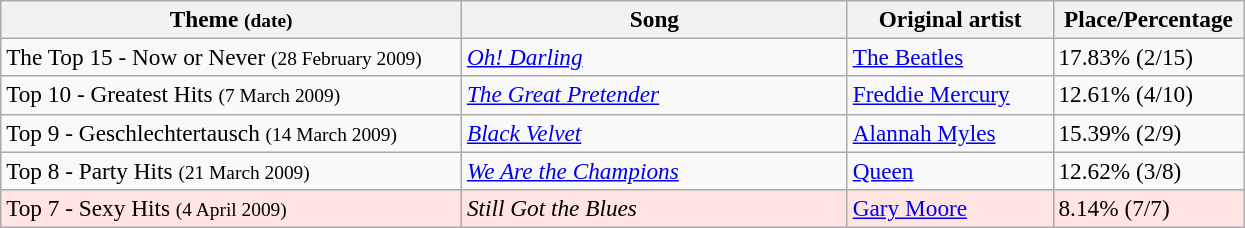<table class="wikitable" style="font-size:97%;">
<tr>
<th style="width:300px;">Theme <small>(date)</small></th>
<th style="width:250px;">Song</th>
<th style="width:130px;">Original artist</th>
<th style="width:120px;">Place/Percentage</th>
</tr>
<tr>
<td>The Top 15 - Now or Never <small>(28 February 2009)</small></td>
<td><em><a href='#'>Oh! Darling</a></em></td>
<td><a href='#'>The Beatles</a></td>
<td>17.83% (2/15)</td>
</tr>
<tr>
<td>Top 10 - Greatest Hits <small>(7 March 2009)</small></td>
<td><em><a href='#'>The Great Pretender</a></em></td>
<td><a href='#'>Freddie Mercury</a></td>
<td>12.61% (4/10)</td>
</tr>
<tr>
<td>Top 9 - Geschlechtertausch <small>(14 March 2009)</small></td>
<td><em><a href='#'>Black Velvet</a></em></td>
<td><a href='#'>Alannah Myles</a></td>
<td>15.39% (2/9)</td>
</tr>
<tr>
<td>Top 8 - Party Hits <small>(21 March 2009)</small></td>
<td><em><a href='#'>We Are the Champions</a></em></td>
<td><a href='#'>Queen</a></td>
<td>12.62% (3/8)</td>
</tr>
<tr style="background:#ffe4e1;">
<td>Top 7 - Sexy Hits <small>(4 April 2009)</small></td>
<td><em>Still Got the Blues</em></td>
<td><a href='#'>Gary Moore</a></td>
<td>8.14% (7/7)</td>
</tr>
</table>
